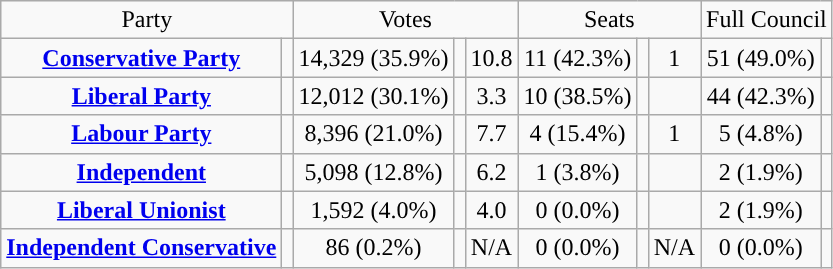<table class=wikitable style="text-align:center;">
<tr>
<td colspan=2>Party</td>
<td colspan=3>Votes</td>
<td colspan=3>Seats</td>
<td colspan=3>Full Council</td>
</tr>
<tr>
<td><strong><a href='#'>Conservative Party</a></strong></td>
<td style="background:"></td>
<td>14,329 (35.9%)</td>
<td></td>
<td> 10.8</td>
<td>11 (42.3%)</td>
<td></td>
<td> 1</td>
<td>51 (49.0%)</td>
<td></td>
</tr>
<tr>
<td><strong><a href='#'>Liberal Party</a></strong></td>
<td style="background:"></td>
<td>12,012 (30.1%)</td>
<td></td>
<td> 3.3</td>
<td>10 (38.5%)</td>
<td></td>
<td></td>
<td>44 (42.3%)</td>
<td></td>
</tr>
<tr>
<td><strong><a href='#'>Labour Party</a></strong></td>
<td style="background:"></td>
<td>8,396 (21.0%)</td>
<td></td>
<td> 7.7</td>
<td>4 (15.4%)</td>
<td></td>
<td> 1</td>
<td>5 (4.8%)</td>
<td></td>
</tr>
<tr>
<td><strong><a href='#'>Independent</a></strong></td>
<td style="background:"></td>
<td>5,098 (12.8%)</td>
<td></td>
<td> 6.2</td>
<td>1 (3.8%)</td>
<td></td>
<td></td>
<td>2 (1.9%)</td>
<td></td>
</tr>
<tr>
<td><strong><a href='#'>Liberal Unionist</a></strong></td>
<td style="background:"></td>
<td>1,592 (4.0%)</td>
<td></td>
<td> 4.0</td>
<td>0 (0.0%)</td>
<td></td>
<td></td>
<td>2 (1.9%)</td>
<td></td>
</tr>
<tr>
<td><strong><a href='#'>Independent Conservative</a></strong></td>
<td style="background:"></td>
<td>86 (0.2%)</td>
<td></td>
<td>N/A</td>
<td>0 (0.0%)</td>
<td></td>
<td>N/A</td>
<td>0 (0.0%)</td>
<td></td>
</tr>
</table>
